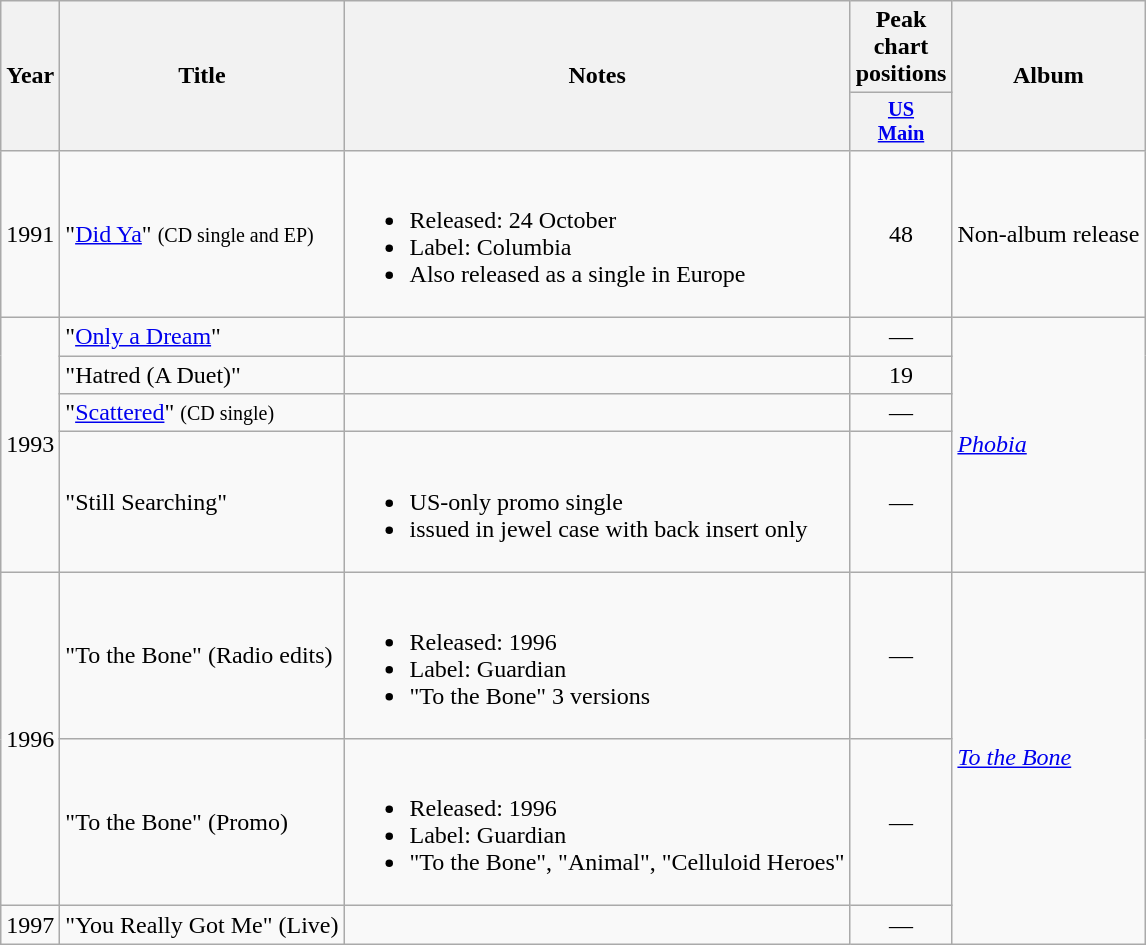<table class="wikitable">
<tr>
<th scope="col" rowspan="2">Year</th>
<th scope="col" rowspan="2">Title</th>
<th scope="col" rowspan="2">Notes</th>
<th scope="col" colspan="1">Peak chart positions</th>
<th scope="col" rowspan="2">Album</th>
</tr>
<tr>
<th scope="col" style="width:3em;font-size:85%"><a href='#'>US<br>Main</a><br></th>
</tr>
<tr>
<td>1991</td>
<td>"<a href='#'>Did Ya</a>" <small>(CD single and EP)</small></td>
<td><br><ul><li>Released: 24 October</li><li>Label: Columbia</li><li>Also released as a single in Europe</li></ul></td>
<td align="center">48</td>
<td>Non-album release</td>
</tr>
<tr>
<td rowspan=4>1993</td>
<td>"<a href='#'>Only a Dream</a>"</td>
<td></td>
<td align="center">—</td>
<td rowspan=4><em><a href='#'>Phobia</a></em></td>
</tr>
<tr>
<td>"Hatred (A Duet)"</td>
<td></td>
<td align="center">19</td>
</tr>
<tr>
<td>"<a href='#'>Scattered</a>" <small>(CD single)</small></td>
<td></td>
<td align="center">—</td>
</tr>
<tr>
<td>"Still Searching"</td>
<td><br><ul><li>US-only promo single</li><li>issued in jewel case with back insert only</li></ul></td>
<td align="center">—</td>
</tr>
<tr>
<td rowspan="2">1996</td>
<td>"To the Bone" (Radio edits)</td>
<td><br><ul><li>Released: 1996</li><li>Label: Guardian</li><li>"To the Bone" 3 versions</li></ul></td>
<td align="center">—</td>
<td rowspan="3"><em><a href='#'>To the Bone</a></em></td>
</tr>
<tr>
<td>"To the Bone" (Promo)</td>
<td><br><ul><li>Released: 1996</li><li>Label: Guardian</li><li>"To the Bone", "Animal", "Celluloid Heroes"</li></ul></td>
<td align="center">—</td>
</tr>
<tr>
<td>1997</td>
<td>"You Really Got Me" (Live)</td>
<td></td>
<td align="center">—</td>
</tr>
</table>
